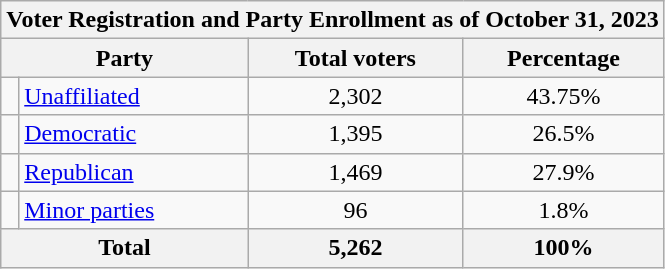<table class=wikitable>
<tr>
<th colspan = 6>Voter Registration and Party Enrollment as of October 31, 2023</th>
</tr>
<tr>
<th colspan = 2>Party</th>
<th>Total voters</th>
<th>Percentage</th>
</tr>
<tr>
<td></td>
<td><a href='#'>Unaffiliated</a></td>
<td align=center>2,302</td>
<td align=center>43.75%</td>
</tr>
<tr>
<td></td>
<td><a href='#'>Democratic</a></td>
<td align=center>1,395</td>
<td align=center>26.5%</td>
</tr>
<tr>
<td></td>
<td><a href='#'>Republican</a></td>
<td align=center>1,469</td>
<td align=center>27.9%</td>
</tr>
<tr>
<td></td>
<td><a href='#'>Minor parties</a></td>
<td align=center>96</td>
<td align=center>1.8%</td>
</tr>
<tr>
<th colspan = 2>Total</th>
<th align=center>5,262</th>
<th align=center>100%</th>
</tr>
</table>
